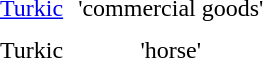<table style="text-align: center;" cellpadding="4">
<tr>
<td></td>
<td></td>
<td><a href='#'>Turkic</a></td>
<td>'commercial goods'</td>
</tr>
<tr>
<td></td>
<td></td>
<td>Turkic</td>
<td>'horse'</td>
</tr>
</table>
